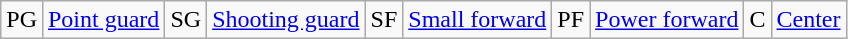<table class="wikitable">
<tr>
<td>PG</td>
<td><a href='#'>Point guard</a></td>
<td>SG</td>
<td><a href='#'>Shooting guard</a></td>
<td>SF</td>
<td><a href='#'>Small forward</a></td>
<td>PF</td>
<td><a href='#'>Power forward</a></td>
<td>C</td>
<td><a href='#'>Center</a></td>
</tr>
</table>
